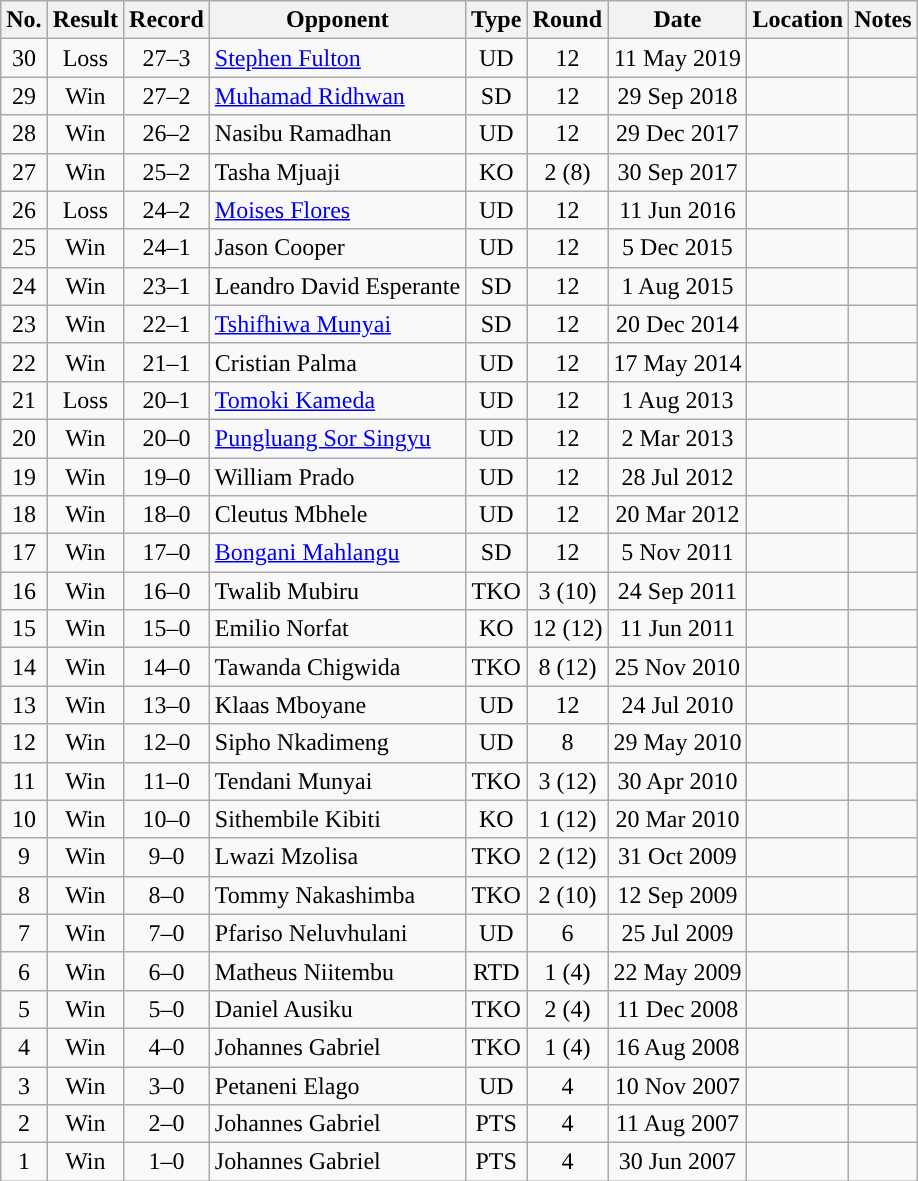<table class="wikitable" style="text-align:center">
<tr>
<th>No.</th>
<th>Result</th>
<th>Record</th>
<th>Opponent</th>
<th>Type</th>
<th>Round</th>
<th>Date</th>
<th>Location</th>
<th>Notes</th>
</tr>
<tr>
<td>30</td>
<td>Loss</td>
<td>27–3</td>
<td align=left><a href='#'>Stephen Fulton</a></td>
<td>UD</td>
<td>12</td>
<td>11 May 2019</td>
<td align=left></td>
<td align=left></td>
</tr>
<tr>
<td>29</td>
<td>Win</td>
<td>27–2</td>
<td align=left><a href='#'>Muhamad Ridhwan</a></td>
<td>SD</td>
<td>12</td>
<td>29 Sep 2018</td>
<td align=left></td>
<td align=left></td>
</tr>
<tr>
<td>28</td>
<td>Win</td>
<td>26–2</td>
<td align=left>Nasibu Ramadhan</td>
<td>UD</td>
<td>12</td>
<td>29 Dec 2017</td>
<td align=left></td>
<td align=left></td>
</tr>
<tr>
<td>27</td>
<td>Win</td>
<td>25–2</td>
<td align=left>Tasha Mjuaji</td>
<td>KO</td>
<td>2 (8)</td>
<td>30 Sep 2017</td>
<td align=left></td>
<td align=left></td>
</tr>
<tr>
<td>26</td>
<td>Loss</td>
<td>24–2</td>
<td align=left><a href='#'>Moises Flores</a></td>
<td>UD</td>
<td>12</td>
<td>11 Jun 2016</td>
<td align=left></td>
<td align=left></td>
</tr>
<tr>
<td>25</td>
<td>Win</td>
<td>24–1</td>
<td align=left>Jason Cooper</td>
<td>UD</td>
<td>12</td>
<td>5 Dec 2015</td>
<td align=left></td>
<td align=left></td>
</tr>
<tr>
<td>24</td>
<td>Win</td>
<td>23–1</td>
<td align=left>Leandro David Esperante</td>
<td>SD</td>
<td>12</td>
<td>1 Aug 2015</td>
<td align=left></td>
<td align=left></td>
</tr>
<tr>
<td>23</td>
<td>Win</td>
<td>22–1</td>
<td align=left><a href='#'>Tshifhiwa Munyai</a></td>
<td>SD</td>
<td>12</td>
<td>20 Dec 2014</td>
<td align=left></td>
<td align=left></td>
</tr>
<tr>
<td>22</td>
<td>Win</td>
<td>21–1</td>
<td align=left>Cristian Palma</td>
<td>UD</td>
<td>12</td>
<td>17 May 2014</td>
<td align=left></td>
<td align=left></td>
</tr>
<tr>
<td>21</td>
<td>Loss</td>
<td>20–1</td>
<td align=left><a href='#'>Tomoki Kameda</a></td>
<td>UD</td>
<td>12</td>
<td>1 Aug 2013</td>
<td align=left></td>
<td align=left></td>
</tr>
<tr>
<td>20</td>
<td>Win</td>
<td>20–0</td>
<td align=left><a href='#'>Pungluang Sor Singyu</a></td>
<td>UD</td>
<td>12</td>
<td>2 Mar 2013</td>
<td align=left></td>
<td align=left></td>
</tr>
<tr>
<td>19</td>
<td>Win</td>
<td>19–0</td>
<td align=left>William Prado</td>
<td>UD</td>
<td>12</td>
<td>28 Jul 2012</td>
<td align=left></td>
<td align=left></td>
</tr>
<tr>
<td>18</td>
<td>Win</td>
<td>18–0</td>
<td align=left>Cleutus Mbhele</td>
<td>UD</td>
<td>12</td>
<td>20 Mar 2012</td>
<td align=left></td>
<td align=left></td>
</tr>
<tr>
<td>17</td>
<td>Win</td>
<td>17–0</td>
<td align=left><a href='#'>Bongani Mahlangu</a></td>
<td>SD</td>
<td>12</td>
<td>5 Nov 2011</td>
<td align=left></td>
<td align=left></td>
</tr>
<tr>
<td>16</td>
<td>Win</td>
<td>16–0</td>
<td align=left>Twalib Mubiru</td>
<td>TKO</td>
<td>3 (10)</td>
<td>24 Sep 2011</td>
<td align=left></td>
<td align=left></td>
</tr>
<tr>
<td>15</td>
<td>Win</td>
<td>15–0</td>
<td align=left>Emilio Norfat</td>
<td>KO</td>
<td>12 (12)</td>
<td>11 Jun 2011</td>
<td align=left></td>
<td align=left></td>
</tr>
<tr>
<td>14</td>
<td>Win</td>
<td>14–0</td>
<td align=left>Tawanda Chigwida</td>
<td>TKO</td>
<td>8 (12)</td>
<td>25 Nov 2010</td>
<td align=left></td>
<td align=left></td>
</tr>
<tr>
<td>13</td>
<td>Win</td>
<td>13–0</td>
<td style="text-align:left;">Klaas Mboyane</td>
<td>UD</td>
<td>12</td>
<td>24 Jul 2010</td>
<td align=left></td>
<td align=left></td>
</tr>
<tr>
<td>12</td>
<td>Win</td>
<td>12–0</td>
<td align=left>Sipho Nkadimeng</td>
<td>UD</td>
<td>8</td>
<td>29 May 2010</td>
<td align=left></td>
<td align=left></td>
</tr>
<tr>
<td>11</td>
<td>Win</td>
<td>11–0</td>
<td align=left>Tendani Munyai</td>
<td>TKO</td>
<td>3 (12)</td>
<td>30 Apr 2010</td>
<td align=left></td>
<td align=left></td>
</tr>
<tr>
<td>10</td>
<td>Win</td>
<td>10–0</td>
<td align=left>Sithembile Kibiti</td>
<td>KO</td>
<td>1 (12)</td>
<td>20 Mar 2010</td>
<td align=left></td>
<td align=left></td>
</tr>
<tr>
<td>9</td>
<td>Win</td>
<td>9–0</td>
<td align=left>Lwazi Mzolisa</td>
<td>TKO</td>
<td>2 (12)</td>
<td>31 Oct 2009</td>
<td align=left></td>
<td align=left></td>
</tr>
<tr>
<td>8</td>
<td>Win</td>
<td>8–0</td>
<td align=left>Tommy Nakashimba</td>
<td>TKO</td>
<td>2 (10)</td>
<td>12 Sep 2009</td>
<td align=left></td>
<td align=left></td>
</tr>
<tr>
<td>7</td>
<td>Win</td>
<td>7–0</td>
<td align=left>Pfariso Neluvhulani</td>
<td>UD</td>
<td>6</td>
<td>25 Jul 2009</td>
<td align=left></td>
<td align=left></td>
</tr>
<tr>
<td>6</td>
<td>Win</td>
<td>6–0</td>
<td align=left>Matheus Niitembu</td>
<td>RTD</td>
<td>1 (4)</td>
<td>22 May 2009</td>
<td align=left></td>
<td align=left></td>
</tr>
<tr>
<td>5</td>
<td>Win</td>
<td>5–0</td>
<td align=left>Daniel Ausiku</td>
<td>TKO</td>
<td>2 (4)</td>
<td>11 Dec 2008</td>
<td align=left></td>
<td align=left></td>
</tr>
<tr>
<td>4</td>
<td>Win</td>
<td>4–0</td>
<td align=left>Johannes Gabriel</td>
<td>TKO</td>
<td>1 (4)</td>
<td>16 Aug 2008</td>
<td align=left></td>
<td align=left></td>
</tr>
<tr>
<td>3</td>
<td>Win</td>
<td>3–0</td>
<td align=left>Petaneni Elago</td>
<td>UD</td>
<td>4</td>
<td>10 Nov 2007</td>
<td align=left></td>
<td align=left></td>
</tr>
<tr>
<td>2</td>
<td>Win</td>
<td>2–0</td>
<td align=left>Johannes Gabriel</td>
<td>PTS</td>
<td>4</td>
<td>11 Aug 2007</td>
<td align=left></td>
<td align=left></td>
</tr>
<tr>
<td>1</td>
<td>Win</td>
<td>1–0</td>
<td align=left>Johannes Gabriel</td>
<td>PTS</td>
<td>4</td>
<td>30 Jun 2007</td>
<td align=left></td>
<td align=left></td>
</tr>
</table>
